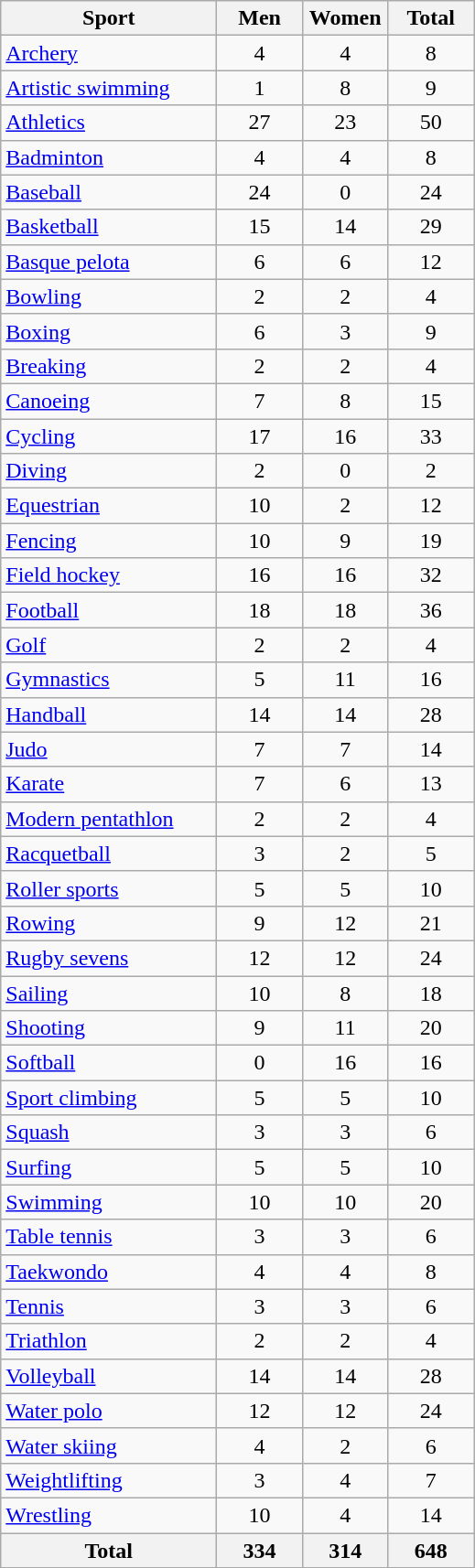<table class="wikitable sortable" style="text-align:center;">
<tr>
<th width=150>Sport</th>
<th width=55>Men</th>
<th width=55>Women</th>
<th width=55>Total</th>
</tr>
<tr>
<td style="text-align:left"><a href='#'>Archery</a></td>
<td>4</td>
<td>4</td>
<td>8</td>
</tr>
<tr>
<td style="text-align:left"><a href='#'>Artistic swimming</a></td>
<td>1</td>
<td>8</td>
<td>9</td>
</tr>
<tr>
<td style="text-align:left"><a href='#'>Athletics</a></td>
<td>27</td>
<td>23</td>
<td>50</td>
</tr>
<tr>
<td style="text-align:left"><a href='#'>Badminton</a></td>
<td>4</td>
<td>4</td>
<td>8</td>
</tr>
<tr>
<td style="text-align:left"><a href='#'>Baseball</a></td>
<td>24</td>
<td>0</td>
<td>24</td>
</tr>
<tr>
<td style="text-align:left"><a href='#'>Basketball</a></td>
<td>15</td>
<td>14</td>
<td>29</td>
</tr>
<tr>
<td style="text-align:left"><a href='#'>Basque pelota</a></td>
<td>6</td>
<td>6</td>
<td>12</td>
</tr>
<tr>
<td style="text-align:left"><a href='#'>Bowling</a></td>
<td>2</td>
<td>2</td>
<td>4</td>
</tr>
<tr>
<td style="text-align:left"><a href='#'>Boxing</a></td>
<td>6</td>
<td>3</td>
<td>9</td>
</tr>
<tr>
<td style="text-align:left"><a href='#'>Breaking</a></td>
<td>2</td>
<td>2</td>
<td>4</td>
</tr>
<tr>
<td style="text-align:left"><a href='#'>Canoeing</a></td>
<td>7</td>
<td>8</td>
<td>15</td>
</tr>
<tr>
<td style="text-align:left"><a href='#'>Cycling</a></td>
<td>17</td>
<td>16</td>
<td>33</td>
</tr>
<tr>
<td style="text-align:left"><a href='#'>Diving</a></td>
<td>2</td>
<td>0</td>
<td>2</td>
</tr>
<tr>
<td style="text-align:left"><a href='#'>Equestrian</a></td>
<td>10</td>
<td>2</td>
<td>12</td>
</tr>
<tr>
<td style="text-align:left"><a href='#'>Fencing</a></td>
<td>10</td>
<td>9</td>
<td>19</td>
</tr>
<tr>
<td style="text-align:left"><a href='#'>Field hockey</a></td>
<td>16</td>
<td>16</td>
<td>32</td>
</tr>
<tr>
<td style="text-align:left"><a href='#'>Football</a></td>
<td>18</td>
<td>18</td>
<td>36</td>
</tr>
<tr>
<td style="text-align:left"><a href='#'>Golf</a></td>
<td>2</td>
<td>2</td>
<td>4</td>
</tr>
<tr>
<td style="text-align:left"><a href='#'>Gymnastics</a></td>
<td>5</td>
<td>11</td>
<td>16</td>
</tr>
<tr>
<td style="text-align:left"><a href='#'>Handball</a></td>
<td>14</td>
<td>14</td>
<td>28</td>
</tr>
<tr>
<td style="text-align:left"><a href='#'>Judo</a></td>
<td>7</td>
<td>7</td>
<td>14</td>
</tr>
<tr>
<td style="text-align:left"><a href='#'>Karate</a></td>
<td>7</td>
<td>6</td>
<td>13</td>
</tr>
<tr>
<td style="text-align:left"><a href='#'>Modern pentathlon</a></td>
<td>2</td>
<td>2</td>
<td>4</td>
</tr>
<tr>
<td style="text-align:left"><a href='#'>Racquetball</a></td>
<td>3</td>
<td>2</td>
<td>5</td>
</tr>
<tr>
<td style="text-align:left"><a href='#'>Roller sports</a></td>
<td>5</td>
<td>5</td>
<td>10</td>
</tr>
<tr>
<td style="text-align:left"><a href='#'>Rowing</a></td>
<td>9</td>
<td>12</td>
<td>21</td>
</tr>
<tr>
<td style="text-align:left"><a href='#'>Rugby sevens</a></td>
<td>12</td>
<td>12</td>
<td>24</td>
</tr>
<tr>
<td style="text-align:left"><a href='#'>Sailing</a></td>
<td>10</td>
<td>8</td>
<td>18</td>
</tr>
<tr>
<td style="text-align:left"><a href='#'>Shooting</a></td>
<td>9</td>
<td>11</td>
<td>20</td>
</tr>
<tr>
<td style="text-align:left"><a href='#'>Softball</a></td>
<td>0</td>
<td>16</td>
<td>16</td>
</tr>
<tr>
<td style="text-align:left"><a href='#'>Sport climbing</a></td>
<td>5</td>
<td>5</td>
<td>10</td>
</tr>
<tr>
<td style="text-align:left"><a href='#'>Squash</a></td>
<td>3</td>
<td>3</td>
<td>6</td>
</tr>
<tr>
<td style="text-align:left"><a href='#'>Surfing</a></td>
<td>5</td>
<td>5</td>
<td>10</td>
</tr>
<tr>
<td style="text-align:left"><a href='#'>Swimming</a></td>
<td>10</td>
<td>10</td>
<td>20</td>
</tr>
<tr>
<td style="text-align:left"><a href='#'>Table tennis</a></td>
<td>3</td>
<td>3</td>
<td>6</td>
</tr>
<tr>
<td style="text-align:left"><a href='#'>Taekwondo</a></td>
<td>4</td>
<td>4</td>
<td>8</td>
</tr>
<tr>
<td style="text-align:left"><a href='#'>Tennis</a></td>
<td>3</td>
<td>3</td>
<td>6</td>
</tr>
<tr>
<td style="text-align:left"><a href='#'>Triathlon</a></td>
<td>2</td>
<td>2</td>
<td>4</td>
</tr>
<tr>
<td style="text-align:left"><a href='#'>Volleyball</a></td>
<td>14</td>
<td>14</td>
<td>28</td>
</tr>
<tr>
<td style="text-align:left"><a href='#'>Water polo</a></td>
<td>12</td>
<td>12</td>
<td>24</td>
</tr>
<tr>
<td style="text-align:left"><a href='#'>Water skiing</a></td>
<td>4</td>
<td>2</td>
<td>6</td>
</tr>
<tr>
<td style="text-align:left"><a href='#'>Weightlifting</a></td>
<td>3</td>
<td>4</td>
<td>7</td>
</tr>
<tr>
<td style="text-align:left"><a href='#'>Wrestling</a></td>
<td>10</td>
<td>4</td>
<td>14</td>
</tr>
<tr>
<th>Total</th>
<th>334</th>
<th>314</th>
<th>648</th>
</tr>
</table>
